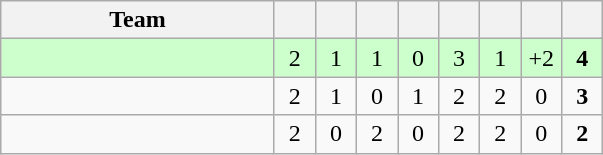<table class="wikitable" style="text-align:center;">
<tr>
<th width="175">Team</th>
<th width="20"></th>
<th width="20"></th>
<th width="20"></th>
<th width="20"></th>
<th width="20"></th>
<th width="20"></th>
<th width="20"></th>
<th width="20"></th>
</tr>
<tr bgcolor=#ccffcc>
<td style="text-align:left;"></td>
<td>2</td>
<td>1</td>
<td>1</td>
<td>0</td>
<td>3</td>
<td>1</td>
<td>+2</td>
<td><strong>4</strong></td>
</tr>
<tr>
<td style="text-align:left;"></td>
<td>2</td>
<td>1</td>
<td>0</td>
<td>1</td>
<td>2</td>
<td>2</td>
<td>0</td>
<td><strong>3</strong></td>
</tr>
<tr>
<td style="text-align:left;"></td>
<td>2</td>
<td>0</td>
<td>2</td>
<td>0</td>
<td>2</td>
<td>2</td>
<td>0</td>
<td><strong>2</strong></td>
</tr>
</table>
